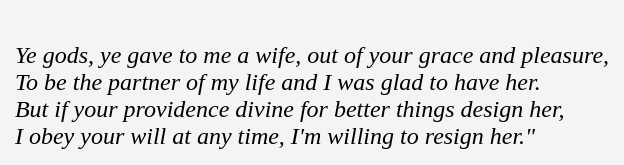<table cellpadding=10 border="0" align=center>
<tr>
<td bgcolor=#f4f4f4><br><em>Ye gods, ye gave to me a wife, out of your grace and pleasure,</em><br> 
<em>To be the partner of my life and I was glad to have her.</em><br> 
<em>But if your providence divine for better things design her,</em><br> 
<em>I obey your will at any time, I'm willing to resign her."</em><br></td>
</tr>
</table>
